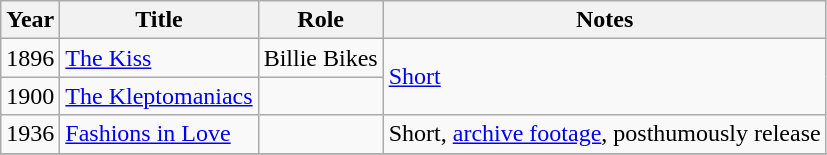<table class="wikitable sortable">
<tr>
<th>Year</th>
<th>Title</th>
<th>Role</th>
<th class="unsortable">Notes</th>
</tr>
<tr>
<td>1896</td>
<td><a href='#'>The Kiss</a></td>
<td>Billie Bikes</td>
<td rowspan="2"><a href='#'>Short</a></td>
</tr>
<tr>
<td>1900</td>
<td><a href='#'>The Kleptomaniacs</a></td>
<td></td>
</tr>
<tr>
<td>1936</td>
<td><a href='#'>Fashions in Love</a></td>
<td></td>
<td>Short, <a href='#'>archive footage</a>, posthumously release</td>
</tr>
<tr>
</tr>
</table>
